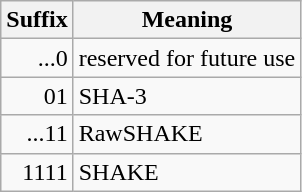<table class="wikitable">
<tr>
<th>Suffix</th>
<th>Meaning</th>
</tr>
<tr>
<td style="text-align: right;">...0</td>
<td>reserved for future use</td>
</tr>
<tr>
<td style="text-align: right;">01</td>
<td>SHA-3</td>
</tr>
<tr>
<td style="text-align: right;">...11</td>
<td>RawSHAKE</td>
</tr>
<tr>
<td style="text-align: right;">1111</td>
<td>SHAKE</td>
</tr>
</table>
